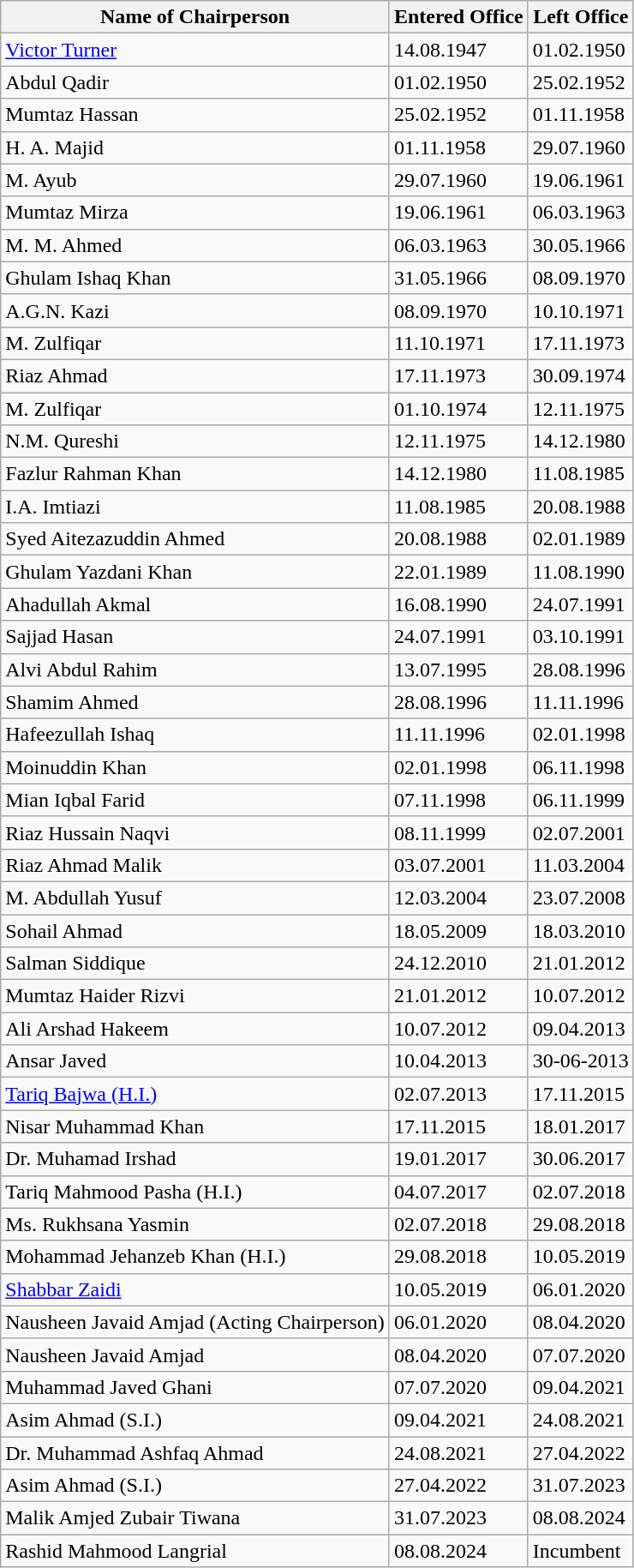<table class="wikitable">
<tr>
<th align="center">Name of Chairperson</th>
<th align="center">Entered Office</th>
<th align="center">Left Office</th>
</tr>
<tr>
<td><a href='#'>Victor Turner</a></td>
<td>14.08.1947</td>
<td>01.02.1950</td>
</tr>
<tr>
<td>Abdul Qadir</td>
<td>01.02.1950</td>
<td>25.02.1952</td>
</tr>
<tr>
<td>Mumtaz Hassan</td>
<td>25.02.1952</td>
<td>01.11.1958</td>
</tr>
<tr>
<td>H. A. Majid</td>
<td>01.11.1958</td>
<td>29.07.1960</td>
</tr>
<tr>
<td>M. Ayub</td>
<td>29.07.1960</td>
<td>19.06.1961</td>
</tr>
<tr>
<td>Mumtaz Mirza</td>
<td>19.06.1961</td>
<td>06.03.1963</td>
</tr>
<tr>
<td>M. M. Ahmed</td>
<td>06.03.1963</td>
<td>30.05.1966</td>
</tr>
<tr>
<td>Ghulam Ishaq Khan</td>
<td>31.05.1966</td>
<td>08.09.1970</td>
</tr>
<tr>
<td>A.G.N. Kazi</td>
<td>08.09.1970</td>
<td>10.10.1971</td>
</tr>
<tr>
<td>M. Zulfiqar</td>
<td>11.10.1971</td>
<td>17.11.1973</td>
</tr>
<tr>
<td>Riaz Ahmad</td>
<td>17.11.1973</td>
<td>30.09.1974</td>
</tr>
<tr>
<td>M. Zulfiqar</td>
<td>01.10.1974</td>
<td>12.11.1975</td>
</tr>
<tr>
<td>N.M. Qureshi</td>
<td>12.11.1975</td>
<td>14.12.1980</td>
</tr>
<tr>
<td>Fazlur Rahman Khan</td>
<td>14.12.1980</td>
<td>11.08.1985</td>
</tr>
<tr>
<td>I.A. Imtiazi</td>
<td>11.08.1985</td>
<td>20.08.1988</td>
</tr>
<tr>
<td>Syed Aitezazuddin Ahmed</td>
<td>20.08.1988</td>
<td>02.01.1989</td>
</tr>
<tr>
<td>Ghulam Yazdani Khan</td>
<td>22.01.1989</td>
<td>11.08.1990</td>
</tr>
<tr>
<td>Ahadullah Akmal</td>
<td>16.08.1990</td>
<td>24.07.1991</td>
</tr>
<tr>
<td>Sajjad Hasan</td>
<td>24.07.1991</td>
<td>03.10.1991</td>
</tr>
<tr>
<td>Alvi Abdul Rahim</td>
<td>13.07.1995</td>
<td>28.08.1996</td>
</tr>
<tr>
<td>Shamim Ahmed</td>
<td>28.08.1996</td>
<td>11.11.1996</td>
</tr>
<tr>
<td>Hafeezullah Ishaq</td>
<td>11.11.1996</td>
<td>02.01.1998</td>
</tr>
<tr>
<td>Moinuddin Khan</td>
<td>02.01.1998</td>
<td>06.11.1998</td>
</tr>
<tr>
<td>Mian Iqbal Farid</td>
<td>07.11.1998</td>
<td>06.11.1999</td>
</tr>
<tr>
<td>Riaz Hussain Naqvi</td>
<td>08.11.1999</td>
<td>02.07.2001</td>
</tr>
<tr>
<td>Riaz Ahmad Malik</td>
<td>03.07.2001</td>
<td>11.03.2004</td>
</tr>
<tr>
<td>M. Abdullah Yusuf</td>
<td>12.03.2004</td>
<td>23.07.2008</td>
</tr>
<tr>
<td>Sohail Ahmad</td>
<td>18.05.2009</td>
<td>18.03.2010</td>
</tr>
<tr>
<td>Salman Siddique</td>
<td>24.12.2010</td>
<td>21.01.2012</td>
</tr>
<tr>
<td>Mumtaz Haider Rizvi</td>
<td>21.01.2012</td>
<td>10.07.2012</td>
</tr>
<tr>
<td>Ali Arshad Hakeem</td>
<td>10.07.2012</td>
<td>09.04.2013</td>
</tr>
<tr>
<td>Ansar Javed</td>
<td>10.04.2013</td>
<td>30-06-2013</td>
</tr>
<tr>
<td><a href='#'>Tariq Bajwa (H.I.) </a></td>
<td>02.07.2013</td>
<td>17.11.2015</td>
</tr>
<tr>
<td>Nisar Muhammad Khan</td>
<td>17.11.2015</td>
<td>18.01.2017</td>
</tr>
<tr>
<td>Dr. Muhamad Irshad</td>
<td>19.01.2017</td>
<td>30.06.2017</td>
</tr>
<tr>
<td>Tariq Mahmood Pasha (H.I.)</td>
<td>04.07.2017</td>
<td>02.07.2018</td>
</tr>
<tr>
<td>Ms. Rukhsana Yasmin</td>
<td>02.07.2018</td>
<td>29.08.2018</td>
</tr>
<tr>
<td>Mohammad Jehanzeb Khan (H.I.)</td>
<td>29.08.2018</td>
<td>10.05.2019</td>
</tr>
<tr>
<td><a href='#'>Shabbar Zaidi</a></td>
<td>10.05.2019</td>
<td>06.01.2020</td>
</tr>
<tr>
<td>Nausheen Javaid Amjad (Acting Chairperson)</td>
<td>06.01.2020</td>
<td>08.04.2020</td>
</tr>
<tr>
<td>Nausheen Javaid Amjad</td>
<td>08.04.2020</td>
<td>07.07.2020</td>
</tr>
<tr>
<td>Muhammad Javed Ghani</td>
<td>07.07.2020</td>
<td>09.04.2021</td>
</tr>
<tr>
<td>Asim Ahmad (S.I.) </td>
<td>09.04.2021</td>
<td>24.08.2021</td>
</tr>
<tr>
<td>Dr. Muhammad Ashfaq Ahmad</td>
<td>24.08.2021</td>
<td>27.04.2022</td>
</tr>
<tr>
<td>Asim Ahmad (S.I.) </td>
<td>27.04.2022</td>
<td>31.07.2023</td>
</tr>
<tr>
<td>Malik Amjed Zubair Tiwana</td>
<td>31.07.2023</td>
<td>08.08.2024</td>
</tr>
<tr>
<td>Rashid Mahmood Langrial</td>
<td>08.08.2024</td>
<td>Incumbent</td>
</tr>
</table>
